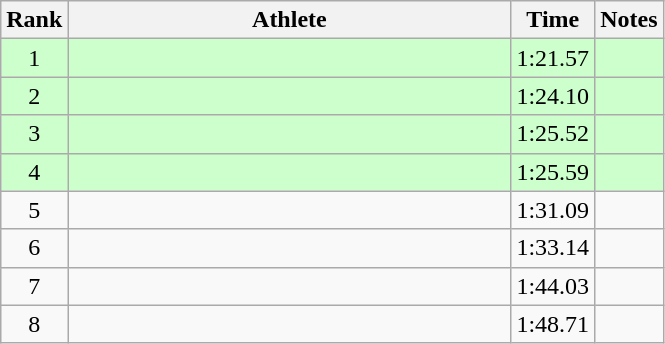<table class="wikitable" style="text-align:center">
<tr>
<th>Rank</th>
<th Style="width:18em">Athlete</th>
<th>Time</th>
<th>Notes</th>
</tr>
<tr style="background:#cfc">
<td>1</td>
<td style="text-align:left"></td>
<td>1:21.57</td>
<td></td>
</tr>
<tr style="background:#cfc">
<td>2</td>
<td style="text-align:left"></td>
<td>1:24.10</td>
<td></td>
</tr>
<tr style="background:#cfc">
<td>3</td>
<td style="text-align:left"></td>
<td>1:25.52</td>
<td></td>
</tr>
<tr style="background:#cfc">
<td>4</td>
<td style="text-align:left"></td>
<td>1:25.59</td>
<td></td>
</tr>
<tr>
<td>5</td>
<td style="text-align:left"></td>
<td>1:31.09</td>
<td></td>
</tr>
<tr>
<td>6</td>
<td style="text-align:left"></td>
<td>1:33.14</td>
<td></td>
</tr>
<tr>
<td>7</td>
<td style="text-align:left"></td>
<td>1:44.03</td>
<td></td>
</tr>
<tr>
<td>8</td>
<td style="text-align:left"></td>
<td>1:48.71</td>
<td></td>
</tr>
</table>
